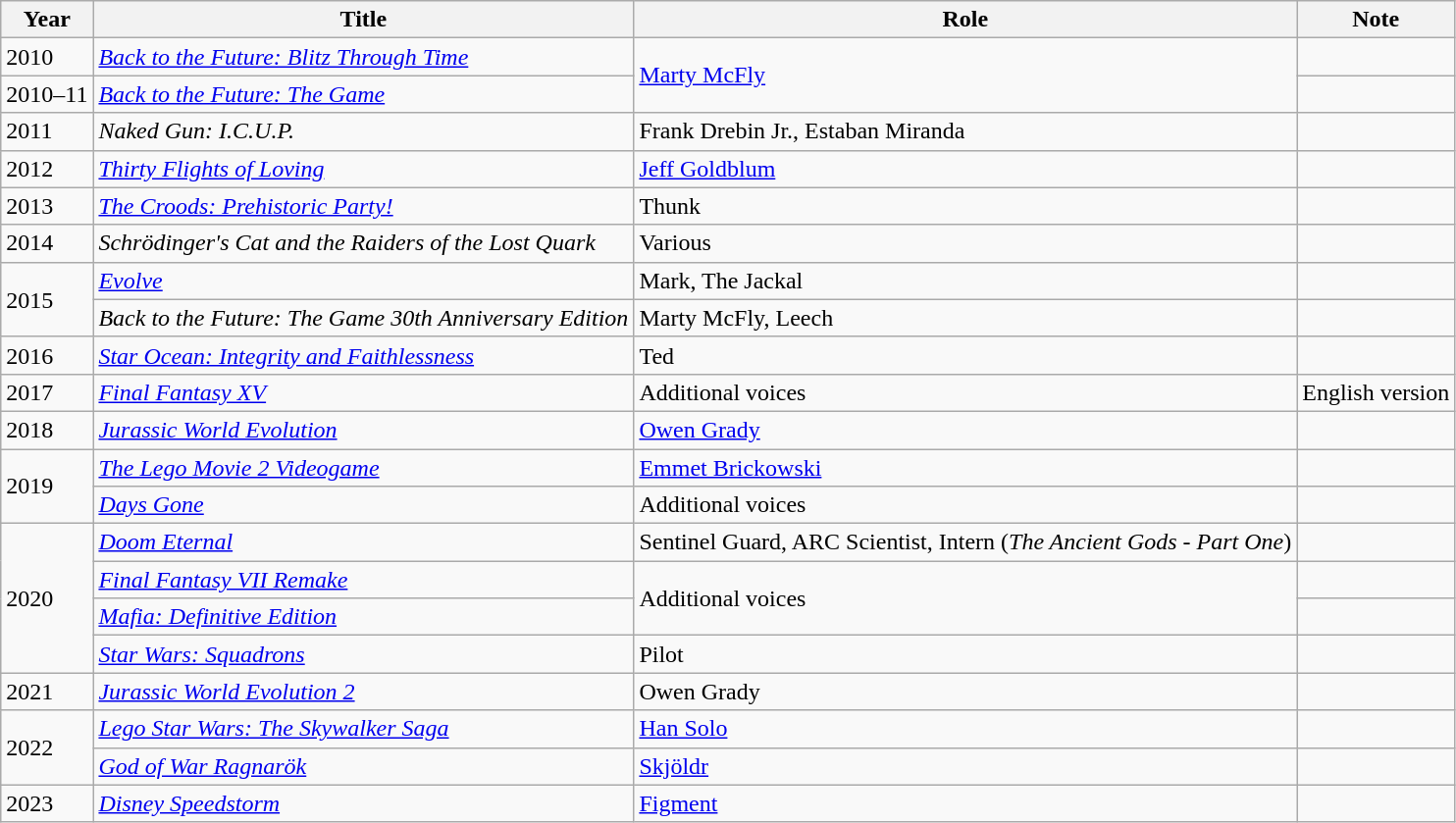<table class="wikitable sortable">
<tr>
<th>Year</th>
<th>Title</th>
<th>Role</th>
<th>Note</th>
</tr>
<tr>
<td>2010</td>
<td><em><a href='#'>Back to the Future: Blitz Through Time</a></em></td>
<td rowspan="2"><a href='#'>Marty McFly</a></td>
<td></td>
</tr>
<tr>
<td>2010–11</td>
<td><em><a href='#'>Back to the Future: The Game</a></em></td>
<td></td>
</tr>
<tr>
<td>2011</td>
<td><em>Naked Gun: I.C.U.P.</em></td>
<td>Frank Drebin Jr., Estaban Miranda</td>
<td></td>
</tr>
<tr>
<td>2012</td>
<td><em><a href='#'>Thirty Flights of Loving</a></em></td>
<td><a href='#'>Jeff Goldblum</a></td>
<td></td>
</tr>
<tr>
<td>2013</td>
<td><em><a href='#'>The Croods: Prehistoric Party!</a></em></td>
<td>Thunk</td>
<td></td>
</tr>
<tr>
<td>2014</td>
<td><em>Schrödinger's Cat and the Raiders of the Lost Quark</em></td>
<td>Various</td>
<td></td>
</tr>
<tr>
<td rowspan="2">2015</td>
<td><em><a href='#'>Evolve</a></em></td>
<td>Mark, The Jackal</td>
<td></td>
</tr>
<tr>
<td><em>Back to the Future: The Game 30th Anniversary Edition</em></td>
<td>Marty McFly, Leech</td>
<td></td>
</tr>
<tr>
<td>2016</td>
<td><em><a href='#'>Star Ocean: Integrity and Faithlessness</a></em></td>
<td>Ted</td>
<td></td>
</tr>
<tr>
<td>2017</td>
<td><em><a href='#'>Final Fantasy XV</a></em></td>
<td>Additional voices</td>
<td>English version</td>
</tr>
<tr>
<td>2018</td>
<td><em><a href='#'>Jurassic World Evolution</a></em></td>
<td><a href='#'>Owen Grady</a></td>
<td></td>
</tr>
<tr>
<td rowspan="2">2019</td>
<td><em><a href='#'>The Lego Movie 2 Videogame</a></em></td>
<td><a href='#'>Emmet Brickowski</a></td>
<td></td>
</tr>
<tr>
<td><em><a href='#'>Days Gone</a></em></td>
<td>Additional voices</td>
<td></td>
</tr>
<tr>
<td rowspan="4">2020</td>
<td><em><a href='#'>Doom Eternal</a></em></td>
<td>Sentinel Guard, ARC Scientist, Intern (<em>The Ancient Gods - Part One</em>)</td>
<td></td>
</tr>
<tr>
<td><em><a href='#'>Final Fantasy VII Remake</a></em></td>
<td rowspan="2">Additional voices</td>
<td></td>
</tr>
<tr>
<td><em><a href='#'>Mafia: Definitive Edition</a></em></td>
<td></td>
</tr>
<tr>
<td><em><a href='#'>Star Wars: Squadrons</a></em></td>
<td>Pilot</td>
<td></td>
</tr>
<tr>
<td>2021</td>
<td><em><a href='#'>Jurassic World Evolution 2</a></em></td>
<td>Owen Grady</td>
<td></td>
</tr>
<tr>
<td rowspan="2">2022</td>
<td><em><a href='#'>Lego Star Wars: The Skywalker Saga</a></em></td>
<td><a href='#'>Han Solo</a></td>
<td></td>
</tr>
<tr>
<td><em><a href='#'>God of War Ragnarök</a></em></td>
<td><a href='#'>Skjöldr</a></td>
<td></td>
</tr>
<tr>
<td>2023</td>
<td><em><a href='#'>Disney Speedstorm</a></em></td>
<td><a href='#'>Figment</a></td>
<td></td>
</tr>
</table>
